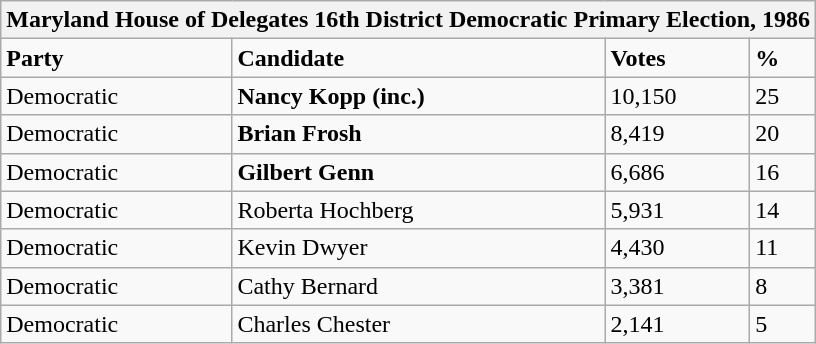<table class="wikitable">
<tr>
<th colspan="4">Maryland House of Delegates 16th District Democratic Primary Election, 1986</th>
</tr>
<tr>
<td><strong>Party</strong></td>
<td><strong>Candidate</strong></td>
<td><strong>Votes</strong></td>
<td><strong>%</strong></td>
</tr>
<tr>
<td>Democratic</td>
<td><strong>Nancy Kopp (inc.)</strong></td>
<td>10,150</td>
<td>25</td>
</tr>
<tr>
<td>Democratic</td>
<td><strong>Brian Frosh</strong></td>
<td>8,419</td>
<td>20</td>
</tr>
<tr>
<td>Democratic</td>
<td><strong>Gilbert Genn</strong></td>
<td>6,686</td>
<td>16</td>
</tr>
<tr>
<td>Democratic</td>
<td>Roberta Hochberg</td>
<td>5,931</td>
<td>14</td>
</tr>
<tr>
<td>Democratic</td>
<td>Kevin Dwyer</td>
<td>4,430</td>
<td>11</td>
</tr>
<tr>
<td>Democratic</td>
<td>Cathy Bernard</td>
<td>3,381</td>
<td>8</td>
</tr>
<tr>
<td>Democratic</td>
<td>Charles Chester</td>
<td>2,141</td>
<td>5</td>
</tr>
</table>
